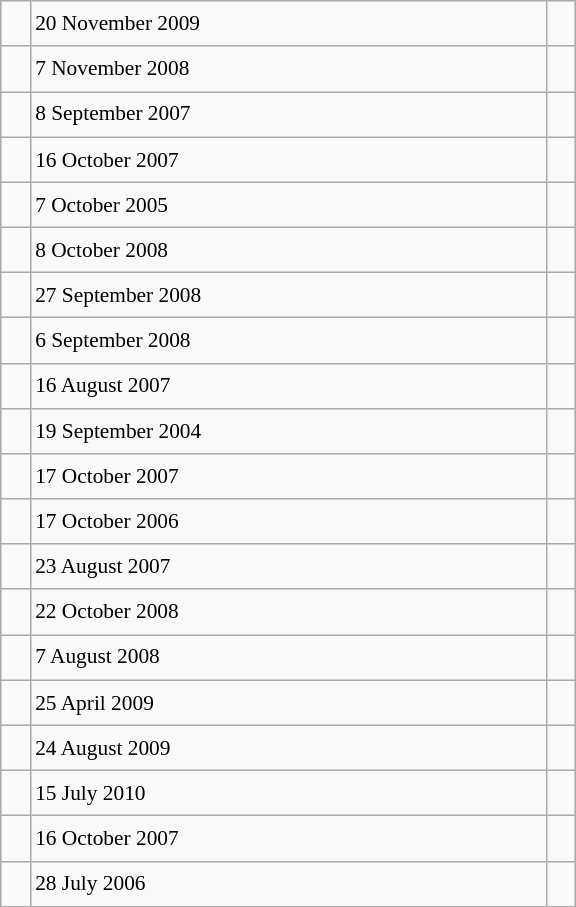<table class="wikitable" style="font-size: 89%; float: left; width: 27em; margin-right: 1em; line-height: 1.65em !important; height: 540px">
<tr>
<td></td>
<td>20 November 2009</td>
<td></td>
</tr>
<tr>
<td></td>
<td>7 November 2008</td>
<td></td>
</tr>
<tr>
<td></td>
<td>8 September 2007</td>
<td></td>
</tr>
<tr>
<td></td>
<td>16 October 2007</td>
<td></td>
</tr>
<tr>
<td></td>
<td>7 October 2005</td>
<td></td>
</tr>
<tr>
<td></td>
<td>8 October 2008</td>
<td></td>
</tr>
<tr>
<td></td>
<td>27 September 2008</td>
<td></td>
</tr>
<tr>
<td></td>
<td>6 September 2008</td>
<td></td>
</tr>
<tr>
<td></td>
<td>16 August 2007</td>
<td></td>
</tr>
<tr>
<td></td>
<td>19 September 2004</td>
<td></td>
</tr>
<tr>
<td></td>
<td>17 October 2007</td>
<td></td>
</tr>
<tr>
<td></td>
<td>17 October 2006</td>
<td></td>
</tr>
<tr>
<td></td>
<td>23 August 2007</td>
<td></td>
</tr>
<tr>
<td></td>
<td>22 October 2008</td>
<td></td>
</tr>
<tr>
<td></td>
<td>7 August 2008</td>
<td></td>
</tr>
<tr>
<td></td>
<td>25 April 2009</td>
<td></td>
</tr>
<tr>
<td></td>
<td>24 August 2009</td>
<td></td>
</tr>
<tr>
<td></td>
<td>15 July 2010</td>
<td></td>
</tr>
<tr>
<td></td>
<td>16 October 2007</td>
<td></td>
</tr>
<tr>
<td></td>
<td>28 July 2006</td>
<td></td>
</tr>
</table>
